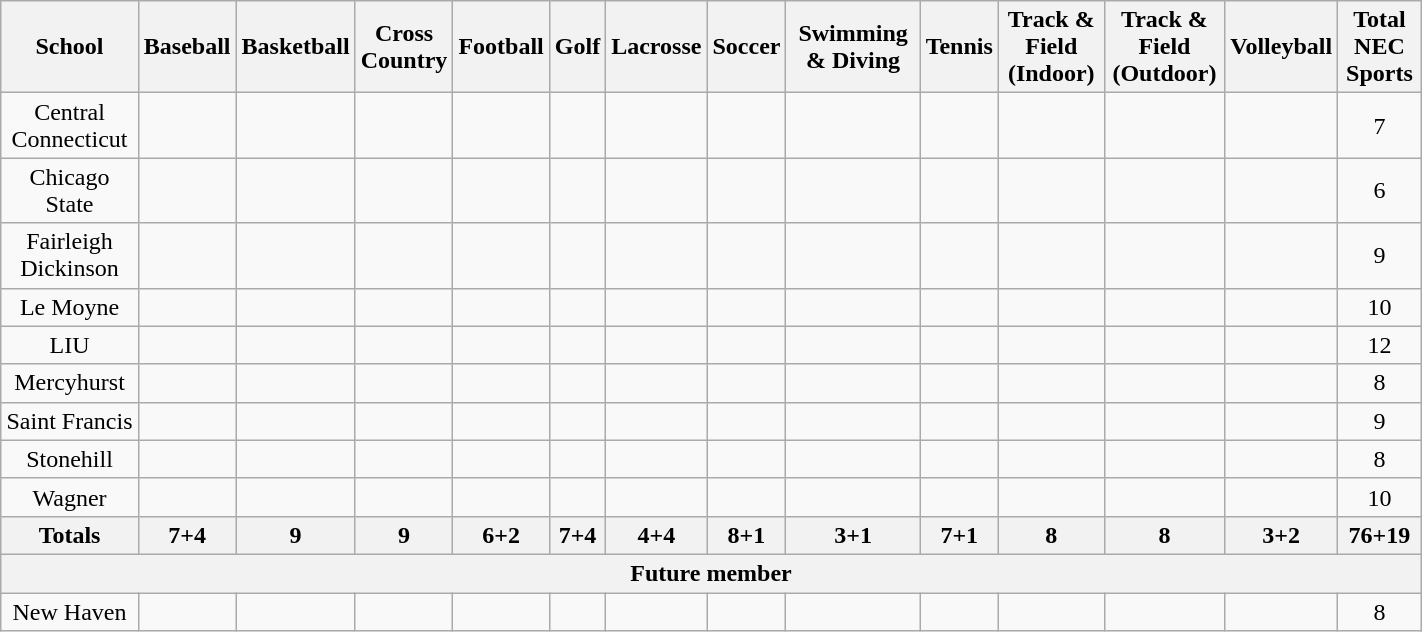<table class="wikitable" style="text-align:center; width:75%;">
<tr>
<th>School</th>
<th>Baseball</th>
<th>Basketball</th>
<th>Cross<br>Country</th>
<th>Football</th>
<th>Golf</th>
<th>Lacrosse</th>
<th>Soccer</th>
<th>Swimming & Diving</th>
<th>Tennis</th>
<th>Track & Field<br>(Indoor)</th>
<th>Track & Field<br>(Outdoor)</th>
<th>Volleyball</th>
<th>Total NEC<br>Sports</th>
</tr>
<tr>
<td>Central Connecticut</td>
<td></td>
<td></td>
<td></td>
<td></td>
<td></td>
<td></td>
<td></td>
<td></td>
<td></td>
<td></td>
<td></td>
<td></td>
<td>7</td>
</tr>
<tr>
<td>Chicago State</td>
<td></td>
<td></td>
<td></td>
<td></td>
<td></td>
<td></td>
<td></td>
<td></td>
<td></td>
<td></td>
<td></td>
<td></td>
<td>6</td>
</tr>
<tr>
<td>Fairleigh Dickinson</td>
<td></td>
<td></td>
<td></td>
<td></td>
<td></td>
<td></td>
<td></td>
<td></td>
<td></td>
<td></td>
<td></td>
<td></td>
<td>9</td>
</tr>
<tr>
<td>Le Moyne</td>
<td></td>
<td></td>
<td></td>
<td></td>
<td></td>
<td></td>
<td></td>
<td></td>
<td></td>
<td></td>
<td></td>
<td></td>
<td>10</td>
</tr>
<tr>
<td>LIU</td>
<td></td>
<td></td>
<td></td>
<td></td>
<td></td>
<td></td>
<td></td>
<td></td>
<td></td>
<td></td>
<td></td>
<td></td>
<td>12</td>
</tr>
<tr>
<td>Mercyhurst</td>
<td></td>
<td></td>
<td></td>
<td></td>
<td></td>
<td></td>
<td></td>
<td></td>
<td></td>
<td></td>
<td></td>
<td></td>
<td>8</td>
</tr>
<tr>
<td>Saint Francis</td>
<td></td>
<td></td>
<td></td>
<td></td>
<td></td>
<td></td>
<td></td>
<td></td>
<td></td>
<td></td>
<td></td>
<td></td>
<td>9</td>
</tr>
<tr>
<td>Stonehill</td>
<td></td>
<td></td>
<td></td>
<td></td>
<td></td>
<td></td>
<td></td>
<td></td>
<td></td>
<td></td>
<td></td>
<td></td>
<td>8</td>
</tr>
<tr>
<td>Wagner</td>
<td></td>
<td></td>
<td></td>
<td></td>
<td></td>
<td></td>
<td></td>
<td></td>
<td></td>
<td></td>
<td></td>
<td></td>
<td>10</td>
</tr>
<tr>
<th><strong>Totals</strong></th>
<th>7+4</th>
<th>9</th>
<th>9</th>
<th>6+2</th>
<th>7+4</th>
<th>4+4</th>
<th>8+1</th>
<th>3+1</th>
<th>7+1</th>
<th>8</th>
<th>8</th>
<th>3+2</th>
<th>76+19</th>
</tr>
<tr>
<th colspan=14>Future member</th>
</tr>
<tr>
<td>New Haven</td>
<td></td>
<td></td>
<td></td>
<td></td>
<td></td>
<td></td>
<td></td>
<td></td>
<td></td>
<td></td>
<td></td>
<td></td>
<td>8</td>
</tr>
</table>
